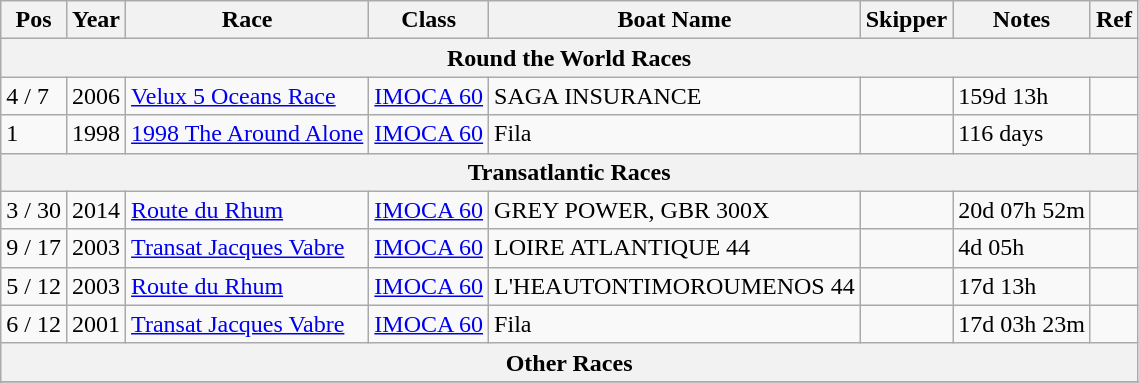<table class="wikitable sortable">
<tr>
<th>Pos</th>
<th>Year</th>
<th>Race</th>
<th>Class</th>
<th>Boat Name</th>
<th>Skipper</th>
<th>Notes</th>
<th>Ref</th>
</tr>
<tr>
<th colspan = 8><strong>Round the World Races</strong></th>
</tr>
<tr>
<td>4 / 7</td>
<td>2006</td>
<td><a href='#'>Velux 5 Oceans Race</a></td>
<td><a href='#'>IMOCA 60</a></td>
<td>SAGA INSURANCE</td>
<td></td>
<td>159d 13h</td>
<td></td>
</tr>
<tr>
<td>1</td>
<td>1998</td>
<td><a href='#'>1998 The Around Alone</a></td>
<td><a href='#'>IMOCA 60</a></td>
<td>Fila</td>
<td></td>
<td>116 days</td>
<td></td>
</tr>
<tr>
<th colspan = 8><strong>Transatlantic Races</strong></th>
</tr>
<tr>
<td>3 / 30</td>
<td>2014</td>
<td><a href='#'>Route du Rhum</a></td>
<td><a href='#'>IMOCA 60</a></td>
<td>GREY POWER, GBR 300X</td>
<td></td>
<td>20d 07h 52m</td>
<td></td>
</tr>
<tr>
<td>9 / 17</td>
<td>2003</td>
<td><a href='#'>Transat Jacques Vabre</a></td>
<td><a href='#'>IMOCA 60</a></td>
<td>LOIRE ATLANTIQUE 44</td>
<td><br></td>
<td>4d 05h</td>
<td></td>
</tr>
<tr>
<td>5 / 12</td>
<td>2003</td>
<td><a href='#'>Route du Rhum</a></td>
<td><a href='#'>IMOCA 60</a></td>
<td>L'HEAUTONTIMOROUMENOS 44</td>
<td></td>
<td>17d 13h</td>
<td></td>
</tr>
<tr>
<td>6 / 12</td>
<td>2001</td>
<td><a href='#'>Transat Jacques Vabre</a></td>
<td><a href='#'>IMOCA 60</a></td>
<td>Fila</td>
<td><br></td>
<td>17d 03h 23m</td>
<td></td>
</tr>
<tr>
<th colspan = 8><strong>Other Races</strong></th>
</tr>
<tr>
</tr>
<tr>
</tr>
</table>
